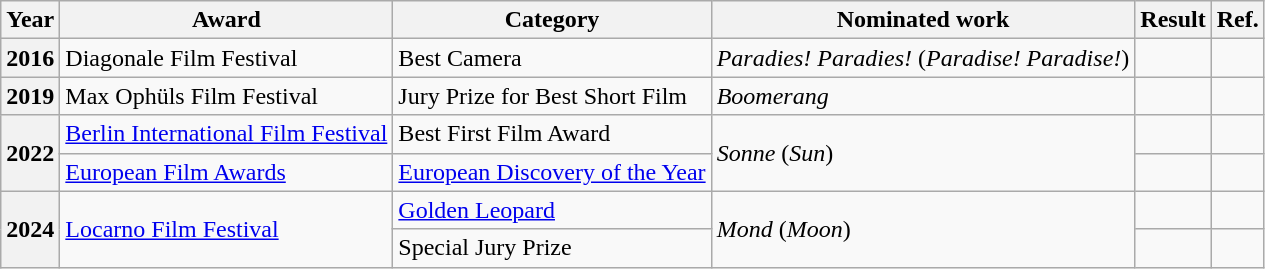<table class="wikitable sortable plainrowheaders">
<tr>
<th scope="col">Year</th>
<th scope="col">Award</th>
<th scope="col">Category</th>
<th scope="col">Nominated work</th>
<th scope="col">Result</th>
<th scope="col" class="unsortable">Ref.</th>
</tr>
<tr>
<th scope="row">2016</th>
<td>Diagonale Film Festival</td>
<td>Best Camera</td>
<td><em>Paradies! Paradies!</em> (<em>Paradise! Paradise!</em>)</td>
<td></td>
<td align="center"></td>
</tr>
<tr>
<th scope="row">2019</th>
<td>Max Ophüls Film Festival</td>
<td>Jury Prize for Best Short Film</td>
<td><em>Boomerang</em></td>
<td></td>
<td align="center"></td>
</tr>
<tr>
<th scope="row" rowspan="2">2022</th>
<td><a href='#'>Berlin International Film Festival</a></td>
<td>Best First Film Award</td>
<td rowspan="2"><em>Sonne</em> (<em>Sun</em>)</td>
<td></td>
<td align="center"></td>
</tr>
<tr>
<td><a href='#'>European Film Awards</a></td>
<td><a href='#'>European Discovery of the Year</a></td>
<td></td>
<td align="center"></td>
</tr>
<tr>
<th scope="row" rowspan="2">2024</th>
<td rowspan="2"><a href='#'>Locarno Film Festival</a></td>
<td><a href='#'>Golden Leopard</a></td>
<td rowspan="2"><em>Mond</em> (<em>Moon</em>)</td>
<td></td>
<td align="center"></td>
</tr>
<tr>
<td>Special Jury Prize</td>
<td></td>
<td align="center"></td>
</tr>
</table>
